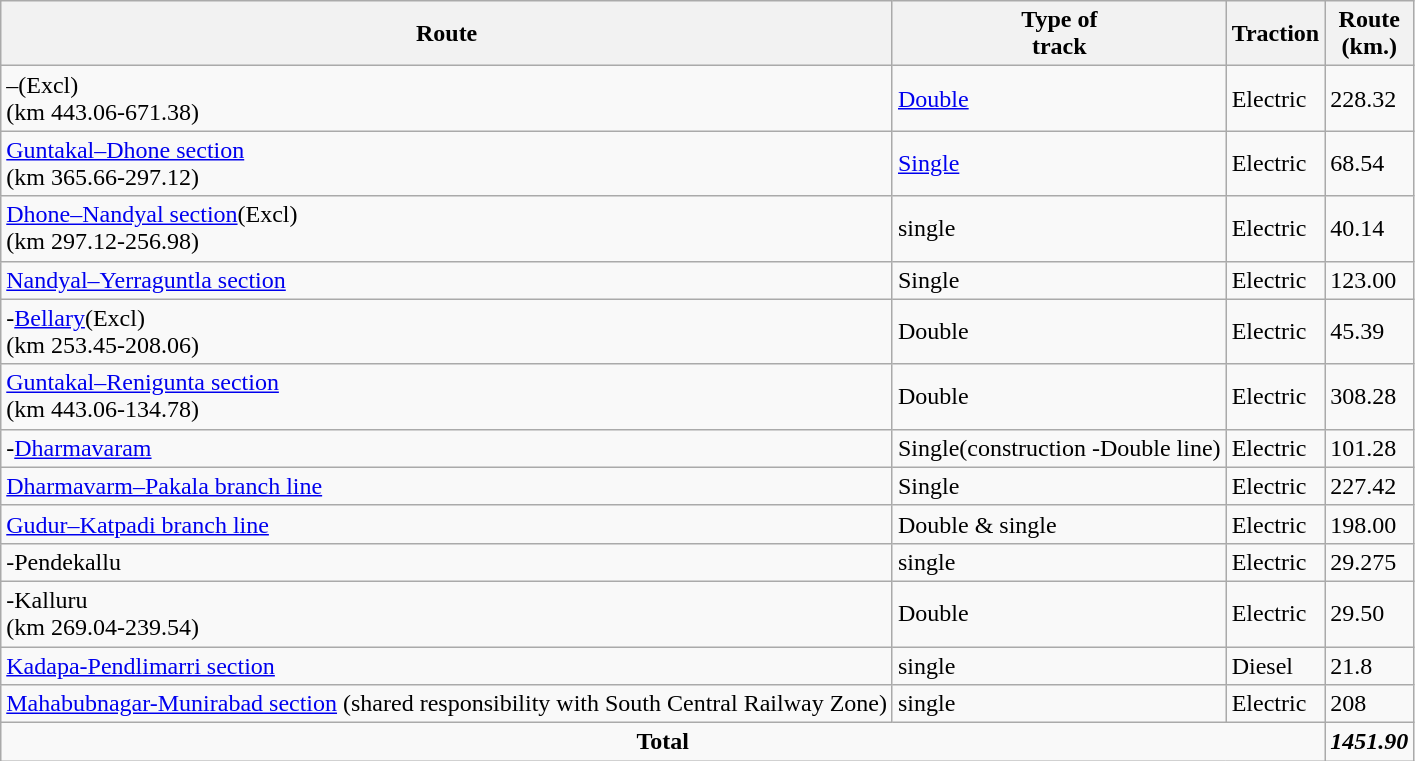<table class="wikitable">
<tr>
<th>Route</th>
<th>Type of<br>track</th>
<th>Traction</th>
<th>Route<br>(km.)</th>
</tr>
<tr>
<td>–(Excl)<br>(km 443.06-671.38)</td>
<td><a href='#'>Double</a></td>
<td>Electric</td>
<td>228.32</td>
</tr>
<tr>
<td><a href='#'>Guntakal–Dhone section</a><br>(km 365.66-297.12)</td>
<td><a href='#'>Single</a></td>
<td>Electric</td>
<td>68.54</td>
</tr>
<tr>
<td><a href='#'>Dhone–Nandyal section</a>(Excl)<br>(km 297.12-256.98)</td>
<td>single</td>
<td>Electric</td>
<td>40.14</td>
</tr>
<tr>
<td><a href='#'>Nandyal–Yerraguntla section</a></td>
<td>Single</td>
<td>Electric</td>
<td>123.00</td>
</tr>
<tr>
<td>-<a href='#'>Bellary</a>(Excl)<br>(km 253.45-208.06)</td>
<td>Double</td>
<td>Electric</td>
<td>45.39</td>
</tr>
<tr>
<td><a href='#'>Guntakal–Renigunta section</a><br>(km 443.06-134.78)</td>
<td>Double</td>
<td>Electric</td>
<td>308.28</td>
</tr>
<tr>
<td>-<a href='#'>Dharmavaram</a></td>
<td>Single(construction -Double line)</td>
<td>Electric</td>
<td>101.28</td>
</tr>
<tr>
<td><a href='#'>Dharmavarm–Pakala branch line</a></td>
<td>Single</td>
<td>Electric</td>
<td>227.42</td>
</tr>
<tr>
<td><a href='#'>Gudur–Katpadi branch line</a></td>
<td>Double & single</td>
<td>Electric</td>
<td>198.00</td>
</tr>
<tr>
<td>-Pendekallu</td>
<td>single</td>
<td>Electric</td>
<td>29.275</td>
</tr>
<tr>
<td>-Kalluru<br>(km 269.04-239.54)</td>
<td>Double</td>
<td>Electric</td>
<td>29.50</td>
</tr>
<tr>
<td><a href='#'>Kadapa-Pendlimarri section</a></td>
<td>single</td>
<td>Diesel</td>
<td>21.8</td>
</tr>
<tr>
<td><a href='#'>Mahabubnagar-Munirabad section</a> (shared responsibility with South Central Railway Zone)</td>
<td>single</td>
<td>Electric</td>
<td>208</td>
</tr>
<tr>
<td colspan="3" align=center><strong>Total</strong></td>
<td><strong><em>1451.90</em></strong></td>
</tr>
</table>
